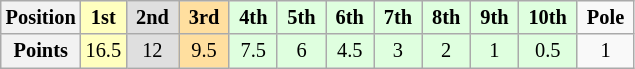<table class="wikitable" style="font-size:85%; text-align:center">
<tr>
<th>Position</th>
<td style="background:#FFFFBF;"> <strong>1st</strong> </td>
<td style="background:#DFDFDF;"> <strong>2nd</strong> </td>
<td style="background:#FFDF9F;"> <strong>3rd</strong> </td>
<td style="background:#DFFFDF;"> <strong>4th</strong> </td>
<td style="background:#DFFFDF;"> <strong>5th</strong> </td>
<td style="background:#DFFFDF;"> <strong>6th</strong> </td>
<td style="background:#DFFFDF;"> <strong>7th</strong> </td>
<td style="background:#DFFFDF;"> <strong>8th</strong> </td>
<td style="background:#DFFFDF;"> <strong>9th</strong> </td>
<td style="background:#DFFFDF;"> <strong>10th</strong> </td>
<td> <strong>Pole</strong> </td>
</tr>
<tr>
<th>Points</th>
<td style="background:#FFFFBF;">16.5</td>
<td style="background:#DFDFDF;">12</td>
<td style="background:#FFDF9F;">9.5</td>
<td style="background:#DFFFDF;">7.5</td>
<td style="background:#DFFFDF;">6</td>
<td style="background:#DFFFDF;">4.5</td>
<td style="background:#DFFFDF;">3</td>
<td style="background:#DFFFDF;">2</td>
<td style="background:#DFFFDF;">1</td>
<td style="background:#DFFFDF;">0.5</td>
<td>1</td>
</tr>
</table>
